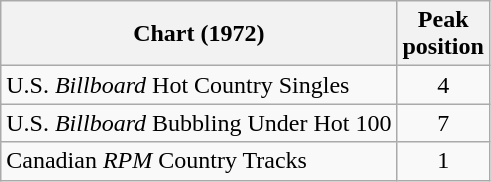<table class="wikitable sortable">
<tr>
<th align="left">Chart (1972)</th>
<th align="center">Peak<br>position</th>
</tr>
<tr>
<td align="left">U.S. <em>Billboard</em> Hot Country Singles</td>
<td align="center">4</td>
</tr>
<tr>
<td align="left">U.S. <em>Billboard</em> Bubbling Under Hot 100</td>
<td align="center">7</td>
</tr>
<tr>
<td align="left">Canadian <em>RPM</em> Country Tracks</td>
<td align="center">1</td>
</tr>
</table>
